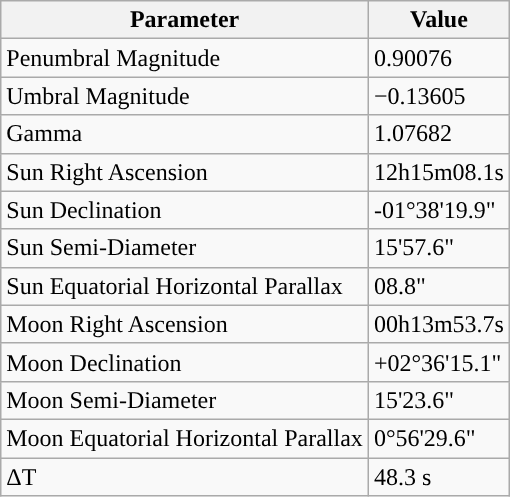<table class="wikitable">
<tr>
<th>Parameter</th>
<th>Value</th>
</tr>
<tr>
<td>Penumbral Magnitude</td>
<td>0.90076</td>
</tr>
<tr>
<td>Umbral Magnitude</td>
<td>−0.13605</td>
</tr>
<tr>
<td>Gamma</td>
<td>1.07682</td>
</tr>
<tr>
<td>Sun Right Ascension</td>
<td>12h15m08.1s</td>
</tr>
<tr>
<td>Sun Declination</td>
<td>-01°38'19.9"</td>
</tr>
<tr>
<td>Sun Semi-Diameter</td>
<td>15'57.6"</td>
</tr>
<tr>
<td>Sun Equatorial Horizontal Parallax</td>
<td>08.8"</td>
</tr>
<tr>
<td>Moon Right Ascension</td>
<td>00h13m53.7s</td>
</tr>
<tr>
<td>Moon Declination</td>
<td>+02°36'15.1"</td>
</tr>
<tr>
<td>Moon Semi-Diameter</td>
<td>15'23.6"</td>
</tr>
<tr>
<td>Moon Equatorial Horizontal Parallax</td>
<td>0°56'29.6"</td>
</tr>
<tr>
<td>ΔT</td>
<td>48.3 s</td>
</tr>
</table>
